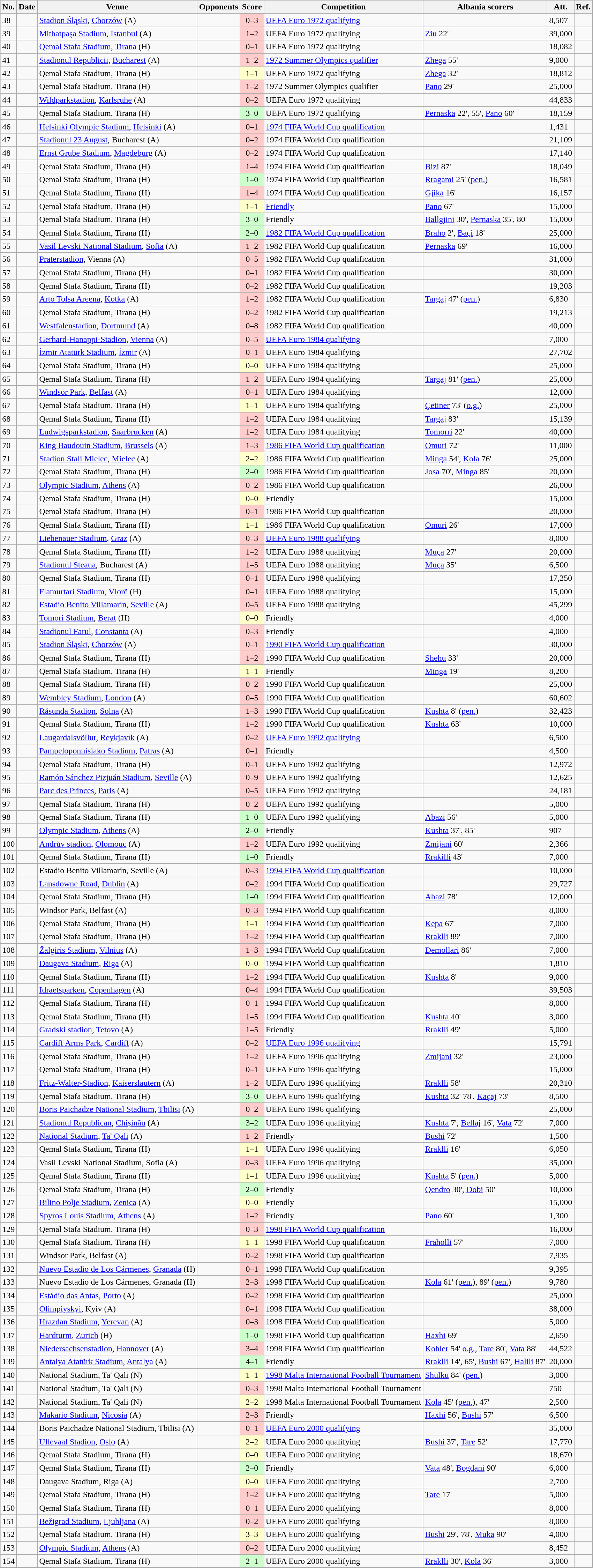<table class="wikitable sortable">
<tr>
<th>No.</th>
<th>Date</th>
<th>Venue</th>
<th>Opponents</th>
<th>Score</th>
<th>Competition</th>
<th class=unsortable>Albania scorers</th>
<th>Att.</th>
<th class=unsortable>Ref.</th>
</tr>
<tr>
<td>38</td>
<td></td>
<td><a href='#'>Stadion Śląski</a>, <a href='#'>Chorzów</a> (A)</td>
<td></td>
<td align="center" bgcolor="#fcc">0–3</td>
<td><a href='#'>UEFA Euro 1972 qualifying</a></td>
<td></td>
<td>8,507</td>
<td></td>
</tr>
<tr>
<td>39</td>
<td></td>
<td><a href='#'>Mithatpaşa Stadium</a>, <a href='#'>Istanbul</a> (A)</td>
<td></td>
<td align="center" bgcolor="#fcc">1–2</td>
<td>UEFA Euro 1972 qualifying</td>
<td><a href='#'>Ziu</a> 22'</td>
<td>39,000</td>
<td></td>
</tr>
<tr>
<td>40</td>
<td></td>
<td><a href='#'>Qemal Stafa Stadium</a>, <a href='#'>Tirana</a> (H)</td>
<td></td>
<td align="center" bgcolor="#fcc">0–1</td>
<td>UEFA Euro 1972 qualifying</td>
<td></td>
<td>18,082</td>
<td></td>
</tr>
<tr>
<td>41</td>
<td></td>
<td><a href='#'>Stadionul Republicii</a>, <a href='#'>Bucharest</a> (A)</td>
<td></td>
<td align="center" bgcolor="#fcc">1–2</td>
<td><a href='#'>1972 Summer Olympics qualifier</a></td>
<td><a href='#'>Zhega</a> 55'</td>
<td>9,000</td>
<td></td>
</tr>
<tr>
<td>42</td>
<td></td>
<td>Qemal Stafa Stadium, Tirana (H)</td>
<td></td>
<td align="center" bgcolor="#ffc">1–1</td>
<td>UEFA Euro 1972 qualifying</td>
<td><a href='#'>Zhega</a> 32'</td>
<td>18,812</td>
<td></td>
</tr>
<tr>
<td>43</td>
<td></td>
<td>Qemal Stafa Stadium, Tirana (H)</td>
<td></td>
<td align="center" bgcolor="#fcc">1–2</td>
<td>1972 Summer Olympics qualifier</td>
<td><a href='#'>Pano</a> 29'</td>
<td>25,000</td>
<td></td>
</tr>
<tr>
<td>44</td>
<td></td>
<td><a href='#'>Wildparkstadion</a>, <a href='#'>Karlsruhe</a> (A)</td>
<td></td>
<td align="center" bgcolor="#fcc">0–2</td>
<td>UEFA Euro 1972 qualifying</td>
<td></td>
<td>44,833</td>
<td></td>
</tr>
<tr>
<td>45</td>
<td></td>
<td>Qemal Stafa Stadium, Tirana (H)</td>
<td></td>
<td align="center" bgcolor="#cfc">3–0</td>
<td>UEFA Euro 1972 qualifying</td>
<td><a href='#'>Pernaska</a> 22', 55', <a href='#'>Pano</a> 60'</td>
<td>18,159</td>
<td></td>
</tr>
<tr>
<td>46</td>
<td></td>
<td><a href='#'>Helsinki Olympic Stadium</a>, <a href='#'>Helsinki</a> (A)</td>
<td></td>
<td align="center" bgcolor="#fcc">0–1</td>
<td><a href='#'>1974 FIFA World Cup qualification</a></td>
<td></td>
<td>1,431</td>
<td></td>
</tr>
<tr>
<td>47</td>
<td></td>
<td><a href='#'>Stadionul 23 August</a>, Bucharest (A)</td>
<td></td>
<td align="center" bgcolor="#fcc">0–2</td>
<td>1974 FIFA World Cup qualification</td>
<td></td>
<td>21,109</td>
<td></td>
</tr>
<tr>
<td>48</td>
<td></td>
<td><a href='#'>Ernst Grube Stadium</a>, <a href='#'>Magdeburg</a> (A)</td>
<td></td>
<td align="center" bgcolor="#fcc">0–2</td>
<td>1974 FIFA World Cup qualification</td>
<td></td>
<td>17,140</td>
<td></td>
</tr>
<tr>
<td>49</td>
<td></td>
<td>Qemal Stafa Stadium, Tirana (H)</td>
<td></td>
<td align="center" bgcolor="#fcc">1–4</td>
<td>1974 FIFA World Cup qualification</td>
<td><a href='#'>Bizi</a> 87'</td>
<td>18,049</td>
<td></td>
</tr>
<tr>
<td>50</td>
<td></td>
<td>Qemal Stafa Stadium, Tirana (H)</td>
<td></td>
<td align="center" bgcolor="#cfc">1–0</td>
<td>1974 FIFA World Cup qualification</td>
<td><a href='#'>Rragami</a> 25' (<a href='#'>pen.</a>)</td>
<td>16,581</td>
<td></td>
</tr>
<tr>
<td>51</td>
<td></td>
<td>Qemal Stafa Stadium, Tirana (H)</td>
<td></td>
<td align="center" bgcolor="#fcc">1–4</td>
<td>1974 FIFA World Cup qualification</td>
<td><a href='#'>Gjika</a> 16'</td>
<td>16,157</td>
<td></td>
</tr>
<tr>
<td>52</td>
<td></td>
<td>Qemal Stafa Stadium, Tirana (H)</td>
<td></td>
<td align="center" bgcolor="#ffc">1–1</td>
<td><a href='#'>Friendly</a></td>
<td><a href='#'>Pano</a> 67'</td>
<td>15,000</td>
<td></td>
</tr>
<tr>
<td>53</td>
<td></td>
<td>Qemal Stafa Stadium, Tirana (H)</td>
<td></td>
<td align="center" bgcolor="#cfc">3–0</td>
<td>Friendly</td>
<td><a href='#'>Ballgjini</a> 30', <a href='#'>Pernaska</a> 35', 80'</td>
<td>15,000</td>
<td></td>
</tr>
<tr>
<td>54</td>
<td></td>
<td>Qemal Stafa Stadium, Tirana (H)</td>
<td></td>
<td align="center" bgcolor="#cfc">2–0</td>
<td><a href='#'>1982 FIFA World Cup qualification</a></td>
<td><a href='#'>Braho</a> 2', <a href='#'>Baçi</a> 18'</td>
<td>25,000</td>
<td></td>
</tr>
<tr>
<td>55</td>
<td></td>
<td><a href='#'>Vasil Levski National Stadium</a>, <a href='#'>Sofia</a> (A)</td>
<td></td>
<td align="center" bgcolor="#fcc">1–2</td>
<td>1982 FIFA World Cup qualification</td>
<td><a href='#'>Pernaska</a> 69'</td>
<td>16,000</td>
<td></td>
</tr>
<tr>
<td>56</td>
<td></td>
<td><a href='#'>Praterstadion</a>, Vienna (A)</td>
<td></td>
<td align="center" bgcolor="#fcc">0–5</td>
<td>1982 FIFA World Cup qualification</td>
<td></td>
<td>31,000</td>
<td></td>
</tr>
<tr>
<td>57</td>
<td></td>
<td>Qemal Stafa Stadium, Tirana (H)</td>
<td></td>
<td align="center" bgcolor="#fcc">0–1</td>
<td>1982 FIFA World Cup qualification</td>
<td></td>
<td>30,000</td>
<td></td>
</tr>
<tr>
<td>58</td>
<td></td>
<td>Qemal Stafa Stadium, Tirana (H)</td>
<td></td>
<td align="center" bgcolor="#fcc">0–2</td>
<td>1982 FIFA World Cup qualification</td>
<td></td>
<td>19,203</td>
<td></td>
</tr>
<tr>
<td>59</td>
<td></td>
<td><a href='#'>Arto Tolsa Areena</a>, <a href='#'>Kotka</a> (A)</td>
<td></td>
<td align="center" bgcolor="#fcc">1–2</td>
<td>1982 FIFA World Cup qualification</td>
<td><a href='#'>Targaj</a> 47' (<a href='#'>pen.</a>)</td>
<td>6,830</td>
<td></td>
</tr>
<tr>
<td>60</td>
<td></td>
<td>Qemal Stafa Stadium, Tirana (H)</td>
<td></td>
<td align="center" bgcolor="#fcc">0–2</td>
<td>1982 FIFA World Cup qualification</td>
<td></td>
<td>19,213</td>
<td></td>
</tr>
<tr>
<td>61</td>
<td></td>
<td><a href='#'>Westfalenstadion</a>, <a href='#'>Dortmund</a> (A)</td>
<td></td>
<td align="center" bgcolor="#fcc">0–8</td>
<td>1982 FIFA World Cup qualification</td>
<td></td>
<td>40,000</td>
<td></td>
</tr>
<tr>
<td>62</td>
<td></td>
<td><a href='#'>Gerhard-Hanappi-Stadion</a>, <a href='#'>Vienna</a> (A)</td>
<td></td>
<td align="center" bgcolor="#fcc">0–5</td>
<td><a href='#'>UEFA Euro 1984 qualifying</a></td>
<td></td>
<td>7,000</td>
<td></td>
</tr>
<tr>
<td>63</td>
<td></td>
<td><a href='#'>İzmir Atatürk Stadium</a>, <a href='#'>İzmir</a> (A)</td>
<td></td>
<td align="center" bgcolor="#fcc">0–1</td>
<td>UEFA Euro 1984 qualifying</td>
<td></td>
<td>27,702</td>
<td></td>
</tr>
<tr>
<td>64</td>
<td></td>
<td>Qemal Stafa Stadium, Tirana (H)</td>
<td></td>
<td align="center" bgcolor="#ffc">0–0</td>
<td>UEFA Euro 1984 qualifying</td>
<td></td>
<td>25,000</td>
<td></td>
</tr>
<tr>
<td>65</td>
<td></td>
<td>Qemal Stafa Stadium, Tirana (H)</td>
<td></td>
<td align="center" bgcolor="#fcc">1–2</td>
<td>UEFA Euro 1984 qualifying</td>
<td><a href='#'>Targaj</a> 81' (<a href='#'>pen.</a>)</td>
<td>25,000</td>
<td></td>
</tr>
<tr>
<td>66</td>
<td></td>
<td><a href='#'>Windsor Park</a>, <a href='#'>Belfast</a> (A)</td>
<td></td>
<td align="center" bgcolor="#fcc">0–1</td>
<td>UEFA Euro 1984 qualifying</td>
<td></td>
<td>12,000</td>
<td></td>
</tr>
<tr>
<td>67</td>
<td></td>
<td>Qemal Stafa Stadium, Tirana (H)</td>
<td></td>
<td align="center" bgcolor="#ffc">1–1</td>
<td>UEFA Euro 1984 qualifying</td>
<td><a href='#'>Çetiner</a> 73' (<a href='#'>o.g.</a>)</td>
<td>25,000</td>
<td></td>
</tr>
<tr>
<td>68</td>
<td></td>
<td>Qemal Stafa Stadium, Tirana (H)</td>
<td></td>
<td align="center" bgcolor="#fcc">1–2</td>
<td>UEFA Euro 1984 qualifying</td>
<td><a href='#'>Targaj</a> 83'</td>
<td>15,139</td>
<td></td>
</tr>
<tr>
<td>69</td>
<td></td>
<td><a href='#'>Ludwigsparkstadion</a>, <a href='#'>Saarbrucken</a> (A)</td>
<td></td>
<td align="center" bgcolor="#fcc">1–2</td>
<td>UEFA Euro 1984 qualifying</td>
<td><a href='#'>Tomorri</a> 22'</td>
<td>40,000</td>
<td></td>
</tr>
<tr>
<td>70</td>
<td></td>
<td><a href='#'>King Baudouin Stadium</a>, <a href='#'>Brussels</a> (A)</td>
<td></td>
<td align="center" bgcolor="#fcc">1–3</td>
<td><a href='#'>1986 FIFA World Cup qualification</a></td>
<td><a href='#'>Omuri</a> 72'</td>
<td>11,000</td>
<td></td>
</tr>
<tr>
<td>71</td>
<td></td>
<td><a href='#'>Stadion Stali Mielec</a>, <a href='#'>Mielec</a> (A)</td>
<td></td>
<td align="center" bgcolor="#ffc">2–2</td>
<td>1986 FIFA World Cup qualification</td>
<td><a href='#'>Minga</a> 54', <a href='#'>Kola</a> 76'</td>
<td>25,000</td>
<td></td>
</tr>
<tr>
<td>72</td>
<td></td>
<td>Qemal Stafa Stadium, Tirana (H)</td>
<td></td>
<td align="center" bgcolor="#cfc">2–0</td>
<td>1986 FIFA World Cup qualification</td>
<td><a href='#'>Josa</a> 70', <a href='#'>Minga</a> 85'</td>
<td>20,000</td>
<td></td>
</tr>
<tr>
<td>73</td>
<td></td>
<td><a href='#'>Olympic Stadium</a>, <a href='#'>Athens</a> (A)</td>
<td></td>
<td align="center" bgcolor="#fcc">0–2</td>
<td>1986 FIFA World Cup qualification</td>
<td></td>
<td>26,000</td>
<td></td>
</tr>
<tr>
<td>74</td>
<td></td>
<td>Qemal Stafa Stadium, Tirana (H)</td>
<td></td>
<td align="center" bgcolor="#ffc">0–0</td>
<td>Friendly</td>
<td></td>
<td>15,000</td>
<td></td>
</tr>
<tr>
<td>75</td>
<td></td>
<td>Qemal Stafa Stadium, Tirana (H)</td>
<td></td>
<td align="center" bgcolor="#fcc">0–1</td>
<td>1986 FIFA World Cup qualification</td>
<td></td>
<td>20,000</td>
<td></td>
</tr>
<tr>
<td>76</td>
<td></td>
<td>Qemal Stafa Stadium, Tirana (H)</td>
<td></td>
<td align="center" bgcolor="#ffc">1–1</td>
<td>1986 FIFA World Cup qualification</td>
<td><a href='#'>Omuri</a> 26'</td>
<td>17,000</td>
<td></td>
</tr>
<tr>
<td>77</td>
<td></td>
<td><a href='#'>Liebenauer Stadium</a>, <a href='#'>Graz</a> (A)</td>
<td></td>
<td align="center" bgcolor="#fcc">0–3</td>
<td><a href='#'>UEFA Euro 1988 qualifying</a></td>
<td></td>
<td>8,000</td>
<td></td>
</tr>
<tr>
<td>78</td>
<td></td>
<td>Qemal Stafa Stadium, Tirana (H)</td>
<td></td>
<td align="center" bgcolor="#fcc">1–2</td>
<td>UEFA Euro 1988 qualifying</td>
<td><a href='#'>Muça</a> 27'</td>
<td>20,000</td>
<td></td>
</tr>
<tr>
<td>79</td>
<td></td>
<td><a href='#'>Stadionul Steaua</a>, Bucharest (A)</td>
<td></td>
<td align="center" bgcolor="#fcc">1–5</td>
<td>UEFA Euro 1988 qualifying</td>
<td><a href='#'>Muça</a> 35'</td>
<td>6,500</td>
<td></td>
</tr>
<tr>
<td>80</td>
<td></td>
<td>Qemal Stafa Stadium, Tirana (H)</td>
<td></td>
<td align="center" bgcolor="#fcc">0–1</td>
<td>UEFA Euro 1988 qualifying</td>
<td></td>
<td>17,250</td>
<td></td>
</tr>
<tr>
<td>81</td>
<td></td>
<td><a href='#'>Flamurtari Stadium</a>, <a href='#'>Vlorë</a> (H)</td>
<td></td>
<td align="center" bgcolor="#fcc">0–1</td>
<td>UEFA Euro 1988 qualifying</td>
<td></td>
<td>15,000</td>
<td></td>
</tr>
<tr>
<td>82</td>
<td></td>
<td><a href='#'>Estadio Benito Villamarín</a>, <a href='#'>Seville</a> (A)</td>
<td></td>
<td align="center" bgcolor="#fcc">0–5</td>
<td>UEFA Euro 1988 qualifying</td>
<td></td>
<td>45,299</td>
<td></td>
</tr>
<tr>
<td>83</td>
<td></td>
<td><a href='#'>Tomori Stadium</a>, <a href='#'>Berat</a> (H)</td>
<td></td>
<td align="center" bgcolor="#ffc">0–0</td>
<td>Friendly</td>
<td></td>
<td>4,000</td>
<td></td>
</tr>
<tr>
<td>84</td>
<td></td>
<td><a href='#'>Stadionul Farul</a>, <a href='#'>Constanta</a> (A)</td>
<td></td>
<td align="center" bgcolor="#fcc">0–3</td>
<td>Friendly</td>
<td></td>
<td>4,000</td>
<td></td>
</tr>
<tr>
<td>85</td>
<td></td>
<td><a href='#'>Stadion Śląski</a>, <a href='#'>Chorzów</a> (A)</td>
<td></td>
<td align="center" bgcolor="#fcc">0–1</td>
<td><a href='#'>1990 FIFA World Cup qualification</a></td>
<td></td>
<td>30,000</td>
<td></td>
</tr>
<tr>
<td>86</td>
<td></td>
<td>Qemal Stafa Stadium, Tirana (H)</td>
<td></td>
<td align="center" bgcolor="#fcc">1–2</td>
<td>1990 FIFA World Cup qualification</td>
<td><a href='#'>Shehu</a> 33'</td>
<td>20,000</td>
<td></td>
</tr>
<tr>
<td>87</td>
<td></td>
<td>Qemal Stafa Stadium, Tirana (H)</td>
<td></td>
<td align="center" bgcolor="#ffc">1–1</td>
<td>Friendly</td>
<td><a href='#'>Minga</a> 19'</td>
<td>8,200</td>
<td></td>
</tr>
<tr>
<td>88</td>
<td></td>
<td>Qemal Stafa Stadium, Tirana (H)</td>
<td></td>
<td align="center" bgcolor="#fcc">0–2</td>
<td>1990 FIFA World Cup qualification</td>
<td></td>
<td>25,000</td>
<td></td>
</tr>
<tr>
<td>89</td>
<td></td>
<td><a href='#'>Wembley Stadium</a>, <a href='#'>London</a> (A)</td>
<td></td>
<td align="center" bgcolor="#fcc">0–5</td>
<td>1990 FIFA World Cup qualification</td>
<td></td>
<td>60,602</td>
<td></td>
</tr>
<tr>
<td>90</td>
<td></td>
<td><a href='#'>Råsunda Stadion</a>, <a href='#'>Solna</a> (A)</td>
<td></td>
<td align="center" bgcolor="#fcc">1–3</td>
<td>1990 FIFA World Cup qualification</td>
<td><a href='#'>Kushta</a> 8' (<a href='#'>pen.</a>)</td>
<td>32,423</td>
<td></td>
</tr>
<tr>
<td>91</td>
<td></td>
<td>Qemal Stafa Stadium, Tirana (H)</td>
<td></td>
<td align="center" bgcolor="#fcc">1–2</td>
<td>1990 FIFA World Cup qualification</td>
<td><a href='#'>Kushta</a> 63'</td>
<td>10,000</td>
<td></td>
</tr>
<tr>
<td>92</td>
<td></td>
<td><a href='#'>Laugardalsvöllur</a>, <a href='#'>Reykjavík</a> (A)</td>
<td></td>
<td align="center" bgcolor="#fcc">0–2</td>
<td><a href='#'>UEFA Euro 1992 qualifying</a></td>
<td></td>
<td>6,500</td>
<td></td>
</tr>
<tr>
<td>93</td>
<td></td>
<td><a href='#'>Pampeloponnisiako Stadium</a>, <a href='#'>Patras</a> (A)</td>
<td></td>
<td align="center" bgcolor="#fcc">0–1</td>
<td>Friendly</td>
<td></td>
<td>4,500</td>
<td></td>
</tr>
<tr>
<td>94</td>
<td></td>
<td>Qemal Stafa Stadium, Tirana (H)</td>
<td></td>
<td align="center" bgcolor="#fcc">0–1</td>
<td>UEFA Euro 1992 qualifying</td>
<td></td>
<td>12,972</td>
<td></td>
</tr>
<tr>
<td>95</td>
<td></td>
<td><a href='#'>Ramón Sánchez Pizjuán Stadium</a>, <a href='#'>Seville</a> (A)</td>
<td></td>
<td align="center" bgcolor="#fcc">0–9</td>
<td>UEFA Euro 1992 qualifying</td>
<td></td>
<td>12,625</td>
<td></td>
</tr>
<tr>
<td>96</td>
<td></td>
<td><a href='#'>Parc des Princes</a>, <a href='#'>Paris</a> (A)</td>
<td></td>
<td align="center" bgcolor="#fcc">0–5</td>
<td>UEFA Euro 1992 qualifying</td>
<td></td>
<td>24,181</td>
<td></td>
</tr>
<tr>
<td>97</td>
<td></td>
<td>Qemal Stafa Stadium, Tirana (H)</td>
<td></td>
<td align="center" bgcolor="#fcc">0–2</td>
<td>UEFA Euro 1992 qualifying</td>
<td></td>
<td>5,000</td>
<td></td>
</tr>
<tr>
<td>98</td>
<td></td>
<td>Qemal Stafa Stadium, Tirana (H)</td>
<td></td>
<td align="center" bgcolor="#cfc">1–0</td>
<td>UEFA Euro 1992 qualifying</td>
<td><a href='#'>Abazi</a> 56'</td>
<td>5,000</td>
<td></td>
</tr>
<tr>
<td>99</td>
<td></td>
<td><a href='#'>Olympic Stadium</a>, <a href='#'>Athens</a> (A)</td>
<td></td>
<td align="center" bgcolor="#cfc">2–0</td>
<td>Friendly</td>
<td><a href='#'>Kushta</a> 37', 85'</td>
<td>907</td>
<td></td>
</tr>
<tr>
<td>100</td>
<td></td>
<td><a href='#'>Andrův stadion</a>, <a href='#'>Olomouc</a> (A)</td>
<td></td>
<td align="center" bgcolor="#fcc">1–2</td>
<td>UEFA Euro 1992 qualifying</td>
<td><a href='#'>Zmijani</a> 60'</td>
<td>2,366</td>
<td></td>
</tr>
<tr>
<td>101</td>
<td></td>
<td>Qemal Stafa Stadium, Tirana (H)</td>
<td></td>
<td align="center" bgcolor="#cfc">1–0</td>
<td>Friendly</td>
<td><a href='#'>Rrakilli</a> 43'</td>
<td>7,000</td>
<td></td>
</tr>
<tr>
<td>102</td>
<td></td>
<td>Estadio Benito Villamarín, Seville (A)</td>
<td></td>
<td align="center" bgcolor="#fcc">0–3</td>
<td><a href='#'>1994 FIFA World Cup qualification</a></td>
<td></td>
<td>10,000</td>
<td></td>
</tr>
<tr>
<td>103</td>
<td></td>
<td><a href='#'>Lansdowne Road</a>, <a href='#'>Dublin</a> (A)</td>
<td></td>
<td align="center" bgcolor="#fcc">0–2</td>
<td>1994 FIFA World Cup qualification</td>
<td></td>
<td>29,727</td>
<td></td>
</tr>
<tr>
<td>104</td>
<td></td>
<td>Qemal Stafa Stadium, Tirana (H)</td>
<td></td>
<td align="center" bgcolor="#cfc">1–0</td>
<td>1994 FIFA World Cup qualification</td>
<td><a href='#'>Abazi</a> 78'</td>
<td>12,000</td>
<td></td>
</tr>
<tr>
<td>105</td>
<td></td>
<td>Windsor Park, Belfast (A)</td>
<td></td>
<td align="center" bgcolor="#fcc">0–3</td>
<td>1994 FIFA World Cup qualification</td>
<td></td>
<td>8,000</td>
<td></td>
</tr>
<tr>
<td>106</td>
<td></td>
<td>Qemal Stafa Stadium, Tirana (H)</td>
<td></td>
<td align="center" bgcolor="#ffc">1–1</td>
<td>1994 FIFA World Cup qualification</td>
<td><a href='#'>Kepa</a> 67'</td>
<td>7,000</td>
<td></td>
</tr>
<tr>
<td>107</td>
<td></td>
<td>Qemal Stafa Stadium, Tirana (H)</td>
<td></td>
<td align="center" bgcolor="#fcc">1–2</td>
<td>1994 FIFA World Cup qualification</td>
<td><a href='#'>Rraklli</a> 89'</td>
<td>7,000</td>
<td></td>
</tr>
<tr>
<td>108</td>
<td></td>
<td><a href='#'>Žalgiris Stadium</a>, <a href='#'>Vilnius</a> (A)</td>
<td></td>
<td align="center" bgcolor="#fcc">1–3</td>
<td>1994 FIFA World Cup qualification</td>
<td><a href='#'>Demollari</a> 86'</td>
<td>7,000</td>
<td></td>
</tr>
<tr>
<td>109</td>
<td></td>
<td><a href='#'>Daugava Stadium</a>, <a href='#'>Riga</a> (A)</td>
<td></td>
<td align="center" bgcolor="#ffc">0–0</td>
<td>1994 FIFA World Cup qualification</td>
<td></td>
<td>1,810</td>
<td></td>
</tr>
<tr>
<td>110</td>
<td></td>
<td>Qemal Stafa Stadium, Tirana (H)</td>
<td></td>
<td align="center" bgcolor="#fcc">1–2</td>
<td>1994 FIFA World Cup qualification</td>
<td><a href='#'>Kushta</a> 8'</td>
<td>9,000</td>
<td></td>
</tr>
<tr>
<td>111</td>
<td></td>
<td><a href='#'>Idraetsparken</a>, <a href='#'>Copenhagen</a> (A)</td>
<td></td>
<td align="center" bgcolor="#fcc">0–4</td>
<td>1994 FIFA World Cup qualification</td>
<td></td>
<td>39,503</td>
<td></td>
</tr>
<tr>
<td>112</td>
<td></td>
<td>Qemal Stafa Stadium, Tirana (H)</td>
<td></td>
<td align="center" bgcolor="#fcc">0–1</td>
<td>1994 FIFA World Cup qualification</td>
<td></td>
<td>8,000</td>
<td></td>
</tr>
<tr>
<td>113</td>
<td></td>
<td>Qemal Stafa Stadium, Tirana (H)</td>
<td></td>
<td align="center" bgcolor="#fcc">1–5</td>
<td>1994 FIFA World Cup qualification</td>
<td><a href='#'>Kushta</a> 40'</td>
<td>3,000</td>
<td></td>
</tr>
<tr>
<td>114</td>
<td></td>
<td><a href='#'>Gradski stadion</a>, <a href='#'>Tetovo</a> (A)</td>
<td></td>
<td align="center" bgcolor="#fcc">1–5</td>
<td>Friendly</td>
<td><a href='#'>Rraklli</a> 49'</td>
<td>5,000</td>
<td></td>
</tr>
<tr>
<td>115</td>
<td></td>
<td><a href='#'>Cardiff Arms Park</a>, <a href='#'>Cardiff</a> (A)</td>
<td></td>
<td align="center" bgcolor="#fcc">0–2</td>
<td><a href='#'>UEFA Euro 1996 qualifying</a></td>
<td></td>
<td>15,791</td>
<td></td>
</tr>
<tr>
<td>116</td>
<td></td>
<td>Qemal Stafa Stadium, Tirana (H)</td>
<td></td>
<td align="center" bgcolor="#fcc">1–2</td>
<td>UEFA Euro 1996 qualifying</td>
<td><a href='#'>Zmijani</a> 32'</td>
<td>23,000</td>
<td></td>
</tr>
<tr>
<td>117</td>
<td></td>
<td>Qemal Stafa Stadium, Tirana (H)</td>
<td></td>
<td align="center" bgcolor="#fcc">0–1</td>
<td>UEFA Euro 1996 qualifying</td>
<td></td>
<td>15,000</td>
<td></td>
</tr>
<tr>
<td>118</td>
<td></td>
<td><a href='#'>Fritz-Walter-Stadion</a>, <a href='#'>Kaiserslautern</a> (A)</td>
<td></td>
<td align="center" bgcolor="#fcc">1–2</td>
<td>UEFA Euro 1996 qualifying</td>
<td><a href='#'>Rraklli</a> 58'</td>
<td>20,310</td>
<td></td>
</tr>
<tr>
<td>119</td>
<td></td>
<td>Qemal Stafa Stadium, Tirana (H)</td>
<td></td>
<td align="center" bgcolor="#cfc">3–0</td>
<td>UEFA Euro 1996 qualifying</td>
<td><a href='#'>Kushta</a> 32' 78', <a href='#'>Kaçaj</a> 73'</td>
<td>8,500</td>
<td></td>
</tr>
<tr>
<td>120</td>
<td></td>
<td><a href='#'>Boris Paichadze National Stadium</a>, <a href='#'>Tbilisi</a> (A)</td>
<td></td>
<td align="center" bgcolor="#fcc">0–2</td>
<td>UEFA Euro 1996 qualifying</td>
<td></td>
<td>25,000</td>
<td></td>
</tr>
<tr>
<td>121</td>
<td></td>
<td><a href='#'>Stadionul Republican</a>, <a href='#'>Chișinău</a> (A)</td>
<td></td>
<td align="center" bgcolor="#cfc">3–2</td>
<td>UEFA Euro 1996 qualifying</td>
<td><a href='#'>Kushta</a> 7', <a href='#'>Bellaj</a> 16', <a href='#'>Vata</a> 72'</td>
<td>7,000</td>
<td></td>
</tr>
<tr>
<td>122</td>
<td></td>
<td><a href='#'>National Stadium</a>, <a href='#'>Ta' Qali</a> (A)</td>
<td></td>
<td align="center" bgcolor="#fcc">1–2</td>
<td>Friendly</td>
<td><a href='#'>Bushi</a> 72'</td>
<td>1,500</td>
<td></td>
</tr>
<tr>
<td>123</td>
<td></td>
<td>Qemal Stafa Stadium, Tirana (H)</td>
<td></td>
<td align="center" bgcolor="#ffc">1–1</td>
<td>UEFA Euro 1996 qualifying</td>
<td><a href='#'>Rraklli</a> 16'</td>
<td>6,050</td>
<td></td>
</tr>
<tr>
<td>124</td>
<td></td>
<td>Vasil Levski National Stadium, Sofia (A)</td>
<td></td>
<td align="center" bgcolor="#fcc">0–3</td>
<td>UEFA Euro 1996 qualifying</td>
<td></td>
<td>35,000</td>
<td></td>
</tr>
<tr>
<td>125</td>
<td></td>
<td>Qemal Stafa Stadium, Tirana (H)</td>
<td></td>
<td align="center" bgcolor="#ffc">1–1</td>
<td>UEFA Euro 1996 qualifying</td>
<td><a href='#'>Kushta</a> 5' (<a href='#'>pen.</a>)</td>
<td>5,000</td>
<td></td>
</tr>
<tr>
<td>126</td>
<td></td>
<td>Qemal Stafa Stadium, Tirana (H)</td>
<td></td>
<td align="center" bgcolor="#cfc">2–0</td>
<td>Friendly</td>
<td><a href='#'>Qendro</a> 30', <a href='#'>Dobi</a> 50'</td>
<td>10,000</td>
<td></td>
</tr>
<tr>
<td>127</td>
<td></td>
<td><a href='#'>Bilino Polje Stadium</a>, <a href='#'>Zenica</a> (A)</td>
<td></td>
<td align="center" bgcolor="#ffc">0–0</td>
<td>Friendly</td>
<td></td>
<td>15,000</td>
<td></td>
</tr>
<tr>
<td>128</td>
<td></td>
<td><a href='#'>Spyros Louis Stadium</a>, <a href='#'>Athens</a> (A)</td>
<td></td>
<td align="center" bgcolor="#fcc">1–2</td>
<td>Friendly</td>
<td><a href='#'>Pano</a> 60'</td>
<td>1,300</td>
<td></td>
</tr>
<tr>
<td>129</td>
<td></td>
<td>Qemal Stafa Stadium, Tirana (H)</td>
<td></td>
<td align="center" bgcolor="#fcc">0–3</td>
<td><a href='#'>1998 FIFA World Cup qualification</a></td>
<td></td>
<td>16,000</td>
<td></td>
</tr>
<tr>
<td>130</td>
<td></td>
<td>Qemal Stafa Stadium, Tirana (H)</td>
<td></td>
<td align="center" bgcolor="#ffc">1–1</td>
<td>1998 FIFA World Cup qualification</td>
<td><a href='#'>Fraholli</a> 57'</td>
<td>7,000</td>
<td></td>
</tr>
<tr>
<td>131</td>
<td></td>
<td>Windsor Park, Belfast (A)</td>
<td></td>
<td align="center" bgcolor="#fcc">0–2</td>
<td>1998 FIFA World Cup qualification</td>
<td></td>
<td>7,935</td>
<td></td>
</tr>
<tr>
<td>132</td>
<td></td>
<td><a href='#'>Nuevo Estadio de Los Cármenes</a>, <a href='#'>Granada</a> (H)</td>
<td></td>
<td align="center" bgcolor="#fcc">0–1</td>
<td>1998 FIFA World Cup qualification</td>
<td></td>
<td>9,395</td>
<td></td>
</tr>
<tr>
<td>133</td>
<td></td>
<td>Nuevo Estadio de Los Cármenes, Granada (H)</td>
<td></td>
<td align="center" bgcolor="#fcc">2–3</td>
<td>1998 FIFA World Cup qualification</td>
<td><a href='#'>Kola</a> 61' (<a href='#'>pen.</a>), 89' (<a href='#'>pen.</a>)</td>
<td>9,780</td>
<td></td>
</tr>
<tr>
<td>134</td>
<td></td>
<td><a href='#'>Estádio das Antas</a>, <a href='#'>Porto</a> (A)</td>
<td></td>
<td align="center" bgcolor="#fcc">0–2</td>
<td>1998 FIFA World Cup qualification</td>
<td></td>
<td>25,000</td>
<td></td>
</tr>
<tr>
<td>135</td>
<td></td>
<td><a href='#'>Olimpiyskyi</a>, Kyiv (A)</td>
<td></td>
<td align="center" bgcolor="#fcc">0–1</td>
<td>1998 FIFA World Cup qualification</td>
<td></td>
<td>38,000</td>
<td></td>
</tr>
<tr>
<td>136</td>
<td></td>
<td><a href='#'>Hrazdan Stadium</a>, <a href='#'>Yerevan</a> (A)</td>
<td></td>
<td align="center" bgcolor="#fcc">0–3</td>
<td>1998 FIFA World Cup qualification</td>
<td></td>
<td>5,000</td>
<td></td>
</tr>
<tr>
<td>137</td>
<td></td>
<td><a href='#'>Hardturm</a>, <a href='#'>Zurich</a> (H)</td>
<td></td>
<td align="center" bgcolor="#cfc">1–0</td>
<td>1998 FIFA World Cup qualification</td>
<td><a href='#'>Haxhi</a> 69'</td>
<td>2,650</td>
<td></td>
</tr>
<tr>
<td>138</td>
<td></td>
<td><a href='#'>Niedersachsenstadion</a>, <a href='#'>Hannover</a> (A)</td>
<td></td>
<td align="center" bgcolor="#fcc">3–4</td>
<td>1998 FIFA World Cup qualification</td>
<td><a href='#'>Kohler</a> 54' <a href='#'>o.g.</a>, <a href='#'>Tare</a> 80', <a href='#'>Vata</a> 88'</td>
<td>44,522</td>
<td></td>
</tr>
<tr>
<td>139</td>
<td></td>
<td><a href='#'>Antalya Atatürk Stadium</a>, <a href='#'>Antalya</a> (A)</td>
<td></td>
<td align="center" bgcolor="#cfc">4–1</td>
<td>Friendly</td>
<td><a href='#'>Rraklli</a> 14', 65', <a href='#'>Bushi</a> 67', <a href='#'>Halili</a> 87'</td>
<td>20,000</td>
<td></td>
</tr>
<tr>
<td>140</td>
<td></td>
<td>National Stadium, Ta' Qali (N)</td>
<td></td>
<td align="center" bgcolor="#ffc">1–1</td>
<td><a href='#'>1998 Malta International Football Tournament</a></td>
<td><a href='#'>Shulku</a> 84' (<a href='#'>pen.</a>)</td>
<td>3,000</td>
<td></td>
</tr>
<tr>
<td>141</td>
<td></td>
<td>National Stadium, Ta' Qali (N)</td>
<td></td>
<td align="center" bgcolor="#fcc">0–3</td>
<td>1998 Malta International Football Tournament</td>
<td></td>
<td>750</td>
<td></td>
</tr>
<tr>
<td>142</td>
<td></td>
<td>National Stadium, Ta' Qali (N)</td>
<td></td>
<td align="center" bgcolor="#ffc">2–2</td>
<td>1998 Malta International Football Tournament</td>
<td><a href='#'>Kola</a> 45' (<a href='#'>pen.</a>), 47'</td>
<td>2,500</td>
<td></td>
</tr>
<tr>
<td>143</td>
<td></td>
<td><a href='#'>Makario Stadium</a>, <a href='#'>Nicosia</a> (A)</td>
<td></td>
<td align="center" bgcolor="#fcc">2–3</td>
<td>Friendly</td>
<td><a href='#'>Haxhi</a> 56', <a href='#'>Bushi</a> 57'</td>
<td>6,500</td>
<td></td>
</tr>
<tr>
<td>144</td>
<td></td>
<td>Boris Paichadze National Stadium, Tbilisi (A)</td>
<td></td>
<td align="center" bgcolor="#fcc">0–1</td>
<td><a href='#'>UEFA Euro 2000 qualifying</a></td>
<td></td>
<td>35,000</td>
<td></td>
</tr>
<tr>
<td>145</td>
<td></td>
<td><a href='#'>Ullevaal Stadion</a>, <a href='#'>Oslo</a> (A)</td>
<td></td>
<td align="center" bgcolor="#ffc">2–2</td>
<td>UEFA Euro 2000 qualifying</td>
<td><a href='#'>Bushi</a> 37', <a href='#'>Tare</a> 52'</td>
<td>17,770</td>
<td></td>
</tr>
<tr>
<td>146</td>
<td></td>
<td>Qemal Stafa Stadium, Tirana (H)</td>
<td></td>
<td align="center" bgcolor="#ffc">0–0</td>
<td>UEFA Euro 2000 qualifying</td>
<td></td>
<td>18,670</td>
<td></td>
</tr>
<tr>
<td>147</td>
<td></td>
<td>Qemal Stafa Stadium, Tirana (H)</td>
<td></td>
<td align="center" bgcolor="#cfc">2–0</td>
<td>Friendly</td>
<td><a href='#'>Vata</a> 48', <a href='#'>Bogdani</a> 90'</td>
<td>6,000</td>
<td></td>
</tr>
<tr>
<td>148</td>
<td></td>
<td>Daugava Stadium, Riga (A)</td>
<td></td>
<td align="center" bgcolor="#ffc">0–0</td>
<td>UEFA Euro 2000 qualifying</td>
<td></td>
<td>2,700</td>
<td></td>
</tr>
<tr>
<td>149</td>
<td></td>
<td>Qemal Stafa Stadium, Tirana (H)</td>
<td></td>
<td align="center" bgcolor="#fcc">1–2</td>
<td>UEFA Euro 2000 qualifying</td>
<td><a href='#'>Tare</a> 17'</td>
<td>5,000</td>
<td></td>
</tr>
<tr>
<td>150</td>
<td></td>
<td>Qemal Stafa Stadium, Tirana (H)</td>
<td></td>
<td align="center" bgcolor="#fcc">0–1</td>
<td>UEFA Euro 2000 qualifying</td>
<td></td>
<td>8,000</td>
<td></td>
</tr>
<tr>
<td>151</td>
<td></td>
<td><a href='#'>Bežigrad Stadium</a>, <a href='#'>Ljubljana</a> (A)</td>
<td></td>
<td align="center" bgcolor="#fcc">0–2</td>
<td>UEFA Euro 2000 qualifying</td>
<td></td>
<td>8,000</td>
<td></td>
</tr>
<tr>
<td>152</td>
<td></td>
<td>Qemal Stafa Stadium, Tirana (H)</td>
<td></td>
<td align="center" bgcolor="#ffc">3–3</td>
<td>UEFA Euro 2000 qualifying</td>
<td><a href='#'>Bushi</a> 29', 78', <a href='#'>Muka</a> 90'</td>
<td>4,000</td>
<td></td>
</tr>
<tr>
<td>153</td>
<td></td>
<td><a href='#'>Olympic Stadium</a>, <a href='#'>Athens</a> (A)</td>
<td></td>
<td align="center" bgcolor="#fcc">0–2</td>
<td>UEFA Euro 2000 qualifying</td>
<td></td>
<td>8,452</td>
<td></td>
</tr>
<tr>
<td>154</td>
<td></td>
<td>Qemal Stafa Stadium, Tirana (H)</td>
<td></td>
<td align="center" bgcolor="#cfc">2–1</td>
<td>UEFA Euro 2000 qualifying</td>
<td><a href='#'>Rraklli</a> 30', <a href='#'>Kola</a> 36'</td>
<td>3,000</td>
<td></td>
</tr>
</table>
